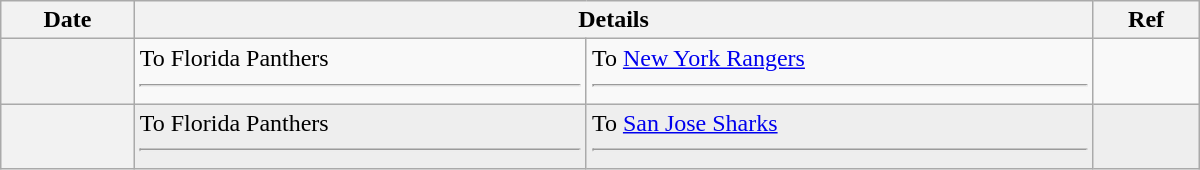<table class="wikitable plainrowheaders" style="width: 50em;">
<tr>
<th scope="col">Date</th>
<th scope="col" colspan="2">Details</th>
<th scope="col">Ref</th>
</tr>
<tr>
<th scope="row"></th>
<td valign="top">To Florida Panthers <hr></td>
<td valign="top">To <a href='#'>New York Rangers</a> <hr></td>
<td></td>
</tr>
<tr bgcolor="#eeeeee">
<th scope="row"></th>
<td valign="top">To Florida Panthers <hr></td>
<td valign="top">To <a href='#'>San Jose Sharks</a> <hr></td>
<td></td>
</tr>
</table>
